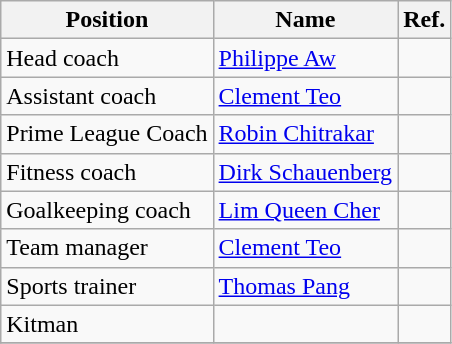<table class="wikitable">
<tr>
<th>Position</th>
<th>Name</th>
<th>Ref.</th>
</tr>
<tr>
<td>Head coach</td>
<td> <a href='#'>Philippe Aw</a></td>
<td></td>
</tr>
<tr>
<td>Assistant coach</td>
<td> <a href='#'>Clement Teo</a></td>
<td></td>
</tr>
<tr>
<td>Prime League Coach</td>
<td> <a href='#'>Robin Chitrakar</a></td>
<td></td>
</tr>
<tr>
<td>Fitness coach</td>
<td> <a href='#'>Dirk Schauenberg</a></td>
<td></td>
</tr>
<tr>
<td>Goalkeeping coach</td>
<td> <a href='#'>Lim Queen Cher</a></td>
<td></td>
</tr>
<tr>
<td>Team manager</td>
<td> <a href='#'>Clement Teo</a></td>
<td></td>
</tr>
<tr>
<td>Sports trainer</td>
<td> <a href='#'>Thomas Pang</a></td>
<td></td>
</tr>
<tr>
<td>Kitman</td>
<td></td>
<td></td>
</tr>
<tr>
</tr>
</table>
